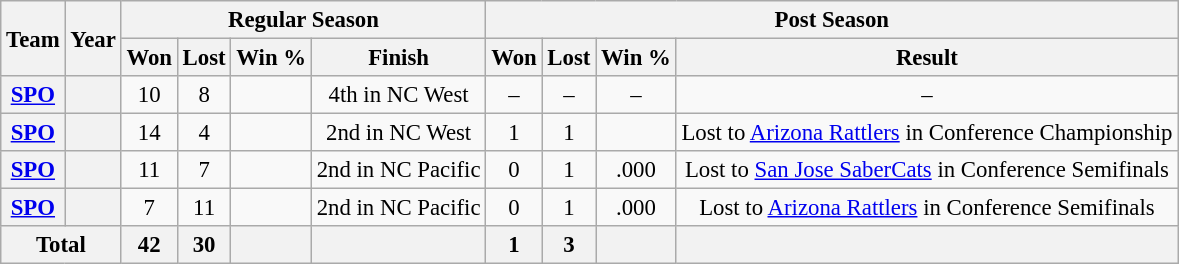<table class="wikitable" style="font-size: 95%; text-align:center;">
<tr>
<th rowspan=2>Team</th>
<th rowspan=2>Year</th>
<th colspan=4>Regular Season</th>
<th colspan=4>Post Season</th>
</tr>
<tr>
<th>Won</th>
<th>Lost</th>
<th>Win %</th>
<th>Finish</th>
<th>Won</th>
<th>Lost</th>
<th>Win %</th>
<th>Result</th>
</tr>
<tr>
<th><a href='#'>SPO</a></th>
<th></th>
<td>10</td>
<td>8</td>
<td></td>
<td>4th in NC West</td>
<td>–</td>
<td>–</td>
<td>–</td>
<td>–</td>
</tr>
<tr>
<th><a href='#'>SPO</a></th>
<th></th>
<td>14</td>
<td>4</td>
<td></td>
<td>2nd in NC West</td>
<td>1</td>
<td>1</td>
<td></td>
<td>Lost to <a href='#'>Arizona Rattlers</a> in Conference Championship</td>
</tr>
<tr>
<th><a href='#'>SPO</a></th>
<th></th>
<td>11</td>
<td>7</td>
<td></td>
<td>2nd in NC Pacific</td>
<td>0</td>
<td>1</td>
<td>.000</td>
<td>Lost to <a href='#'>San Jose SaberCats</a> in Conference Semifinals</td>
</tr>
<tr>
<th><a href='#'>SPO</a></th>
<th></th>
<td>7</td>
<td>11</td>
<td></td>
<td>2nd in NC Pacific</td>
<td>0</td>
<td>1</td>
<td>.000</td>
<td>Lost to <a href='#'>Arizona Rattlers</a> in Conference Semifinals</td>
</tr>
<tr>
<th colspan=2>Total</th>
<th>42</th>
<th>30</th>
<th></th>
<th></th>
<th>1</th>
<th>3</th>
<th></th>
<th></th>
</tr>
</table>
